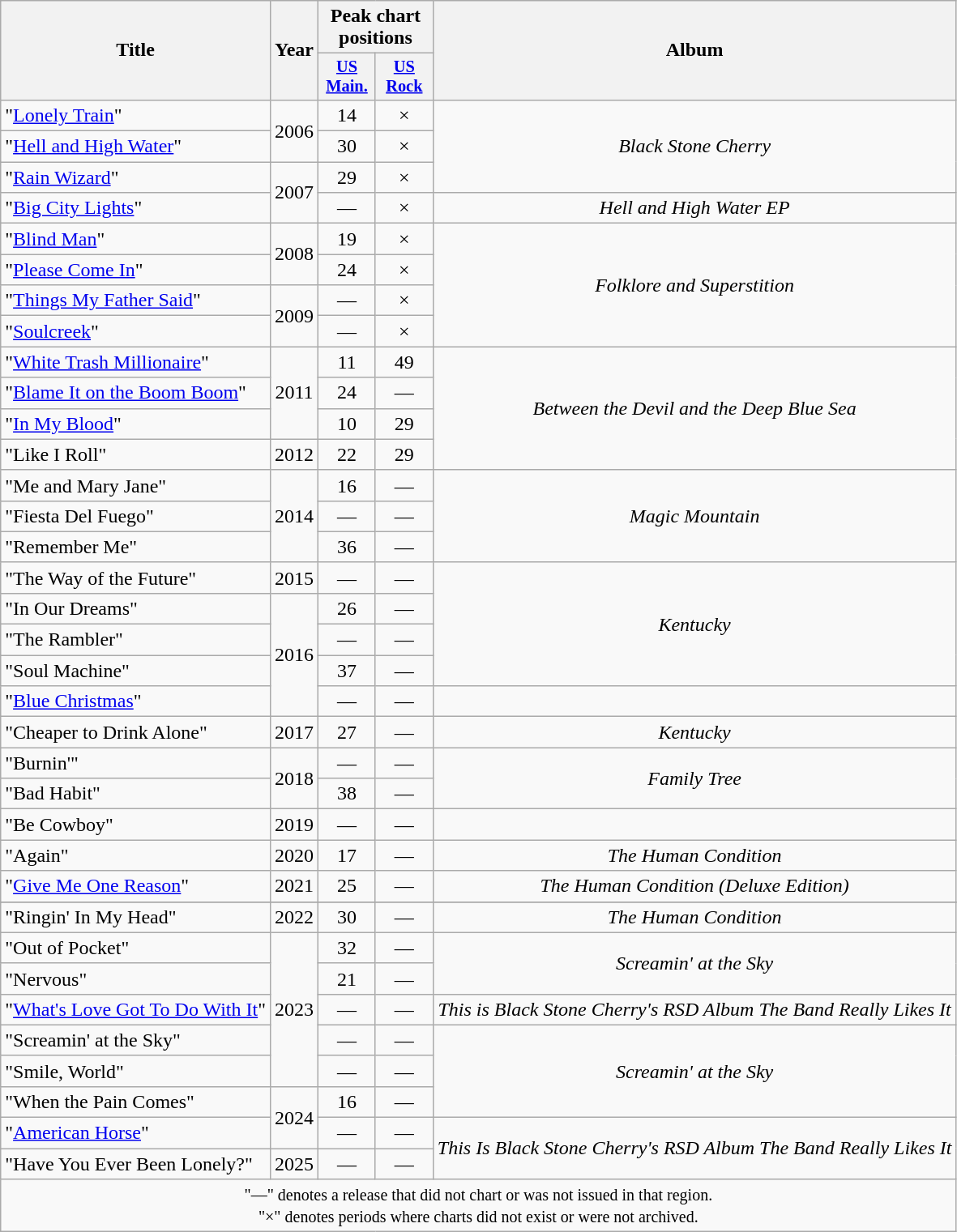<table class="wikitable">
<tr>
<th scope="col" rowspan="2">Title</th>
<th scope="col" rowspan="2">Year</th>
<th colspan="2">Peak chart positions</th>
<th scope="col" rowspan="2">Album</th>
</tr>
<tr>
<th scope="col" style="width:3em;font-size:85%;"><a href='#'>US Main.</a><br></th>
<th scope="col" style="width:3em;font-size:85%;"><a href='#'>US Rock</a><br></th>
</tr>
<tr>
<td>"<a href='#'>Lonely Train</a>"</td>
<td style="text-align:center;" rowspan="2">2006</td>
<td style="text-align:center;">14</td>
<td style="text-align:center;">×</td>
<td style="text-align:center;" rowspan="3"><em>Black Stone Cherry</em></td>
</tr>
<tr>
<td>"<a href='#'>Hell and High Water</a>"</td>
<td style="text-align:center;">30</td>
<td style="text-align:center;">×</td>
</tr>
<tr>
<td>"<a href='#'>Rain Wizard</a>"</td>
<td style="text-align:center;" rowspan="2">2007</td>
<td style="text-align:center;">29</td>
<td style="text-align:center;">×</td>
</tr>
<tr>
<td>"<a href='#'>Big City Lights</a>"</td>
<td style="text-align:center;">—</td>
<td style="text-align:center;">×</td>
<td style="text-align:center;"><em>Hell and High Water EP</em></td>
</tr>
<tr>
<td>"<a href='#'>Blind Man</a>"</td>
<td style="text-align:center;" rowspan="2">2008</td>
<td style="text-align:center;">19</td>
<td style="text-align:center;">×</td>
<td style="text-align:center;" rowspan="4"><em>Folklore and Superstition</em></td>
</tr>
<tr>
<td>"<a href='#'>Please Come In</a>"</td>
<td style="text-align:center;">24</td>
<td style="text-align:center;">×</td>
</tr>
<tr>
<td>"<a href='#'>Things My Father Said</a>"</td>
<td style="text-align:center;" rowspan="2">2009</td>
<td style="text-align:center;">—</td>
<td style="text-align:center;">×</td>
</tr>
<tr>
<td>"<a href='#'>Soulcreek</a>"</td>
<td style="text-align:center;">—</td>
<td style="text-align:center;">×</td>
</tr>
<tr>
<td>"<a href='#'>White Trash Millionaire</a>"</td>
<td style="text-align:center;" rowspan="3">2011</td>
<td style="text-align:center;">11</td>
<td style="text-align:center;">49</td>
<td style="text-align:center;" rowspan="4"><em>Between the Devil and the Deep Blue Sea</em></td>
</tr>
<tr>
<td>"<a href='#'>Blame It on the Boom Boom</a>"</td>
<td style="text-align:center;">24</td>
<td style="text-align:center;">—</td>
</tr>
<tr>
<td>"<a href='#'>In My Blood</a>"</td>
<td style="text-align:center;">10</td>
<td style="text-align:center;">29</td>
</tr>
<tr>
<td>"Like I Roll"</td>
<td style="text-align:center;">2012</td>
<td style="text-align:center;">22</td>
<td style="text-align:center;">29</td>
</tr>
<tr>
<td>"Me and Mary Jane"</td>
<td style="text-align:center;" rowspan="3">2014</td>
<td style="text-align:center;">16</td>
<td style="text-align:center;">—</td>
<td style="text-align:center;" rowspan="3"><em>Magic Mountain</em></td>
</tr>
<tr>
<td>"Fiesta Del Fuego"</td>
<td style="text-align:center;">—</td>
<td style="text-align:center;">—</td>
</tr>
<tr>
<td>"Remember Me"</td>
<td style="text-align:center;">36</td>
<td style="text-align:center;">—</td>
</tr>
<tr>
<td>"The Way of the Future"</td>
<td style="text-align:center;">2015</td>
<td style="text-align:center;">—</td>
<td style="text-align:center;">—</td>
<td style="text-align:center;" rowspan="4"><em>Kentucky</em></td>
</tr>
<tr>
<td>"In Our Dreams"</td>
<td style="text-align:center;" rowspan="4">2016</td>
<td style="text-align:center;">26</td>
<td style="text-align:center;">—</td>
</tr>
<tr>
<td>"The Rambler"</td>
<td style="text-align:center;">—</td>
<td style="text-align:center;">—</td>
</tr>
<tr>
<td>"Soul Machine"</td>
<td style="text-align:center;">37</td>
<td style="text-align:center;">—</td>
</tr>
<tr>
<td>"<a href='#'>Blue Christmas</a>"</td>
<td style="text-align:center;">—</td>
<td style="text-align:center;">—</td>
<td></td>
</tr>
<tr>
<td>"Cheaper to Drink Alone"</td>
<td style="text-align:center;">2017</td>
<td style="text-align:center;">27</td>
<td style="text-align:center;">—</td>
<td style="text-align:center;"><em>Kentucky</em></td>
</tr>
<tr>
<td>"Burnin'"</td>
<td style="text-align:center;" rowspan="2">2018</td>
<td style="text-align:center;">—</td>
<td style="text-align:center;">—</td>
<td style="text-align:center;" rowspan="2"><em>Family Tree</em></td>
</tr>
<tr>
<td>"Bad Habit"</td>
<td style="text-align:center;">38</td>
<td style="text-align:center;">—</td>
</tr>
<tr>
<td>"Be Cowboy" </td>
<td>2019</td>
<td style="text-align:center;">—</td>
<td style="text-align:center;">—</td>
<td></td>
</tr>
<tr>
<td>"Again"</td>
<td style="text-align:center;">2020</td>
<td style="text-align:center;">17</td>
<td style="text-align:center;">—</td>
<td style="text-align:center;"><em>The Human Condition</em></td>
</tr>
<tr>
<td>"<a href='#'>Give Me One Reason</a>"</td>
<td style="text-align:center;">2021</td>
<td style="text-align:center;">25</td>
<td style="text-align:center;">—</td>
<td style="text-align:center;"><em>The Human Condition (Deluxe Edition)</em></td>
</tr>
<tr>
</tr>
<tr>
<td>"Ringin' In My Head"</td>
<td style="text-align:center;">2022</td>
<td style="text-align:center;">30</td>
<td style="text-align:center;">—</td>
<td style="text-align:center;"><em>The Human Condition</em></td>
</tr>
<tr>
<td>"Out of Pocket" </td>
<td style="text-align:center;" rowspan="5">2023</td>
<td style="text-align:center;">32</td>
<td style="text-align:center;">—</td>
<td style="text-align:center;" rowspan="2"><em>Screamin' at the Sky</em></td>
</tr>
<tr>
<td>"Nervous"</td>
<td style="text-align:center;">21</td>
<td style="text-align:center;">—</td>
</tr>
<tr>
<td>"<a href='#'>What's Love Got To Do With It</a>"</td>
<td style="text-align:center;">—</td>
<td style="text-align:center;">—</td>
<td style="text-align:center;"><em>This is Black Stone Cherry's RSD Album The Band Really Likes It</em></td>
</tr>
<tr>
<td>"Screamin' at the Sky"</td>
<td style="text-align:center;">—</td>
<td style="text-align:center;">—</td>
<td style="text-align:center;" rowspan="3"><em>Screamin' at the Sky</em></td>
</tr>
<tr>
<td>"Smile, World"</td>
<td style="text-align:center;">—</td>
<td style="text-align:center;">—</td>
</tr>
<tr>
<td>"When the Pain Comes"</td>
<td rowspan="2">2024</td>
<td style="text-align:center;">16</td>
<td style="text-align:center;">—</td>
</tr>
<tr>
<td>"<a href='#'>American Horse</a>" </td>
<td style="text-align:center;">—</td>
<td style="text-align:center;">—</td>
<td style="text-align:center;" rowspan="2"><em>This Is Black Stone Cherry's RSD Album The Band Really Likes It</em></td>
</tr>
<tr>
<td>"Have You Ever Been Lonely?"</td>
<td>2025</td>
<td style="text-align:center;">—</td>
<td style="text-align:center;">—</td>
</tr>
<tr>
<td colspan="5" style="text-align:center;"><small>"—" denotes a release that did not chart or was not issued in that region.</small><br><small>"×" denotes periods where charts did not exist or were not archived.</small></td>
</tr>
</table>
